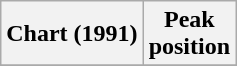<table class="wikitable sortable">
<tr>
<th align="left">Chart (1991)</th>
<th align="center">Peak<br>position</th>
</tr>
<tr>
</tr>
</table>
